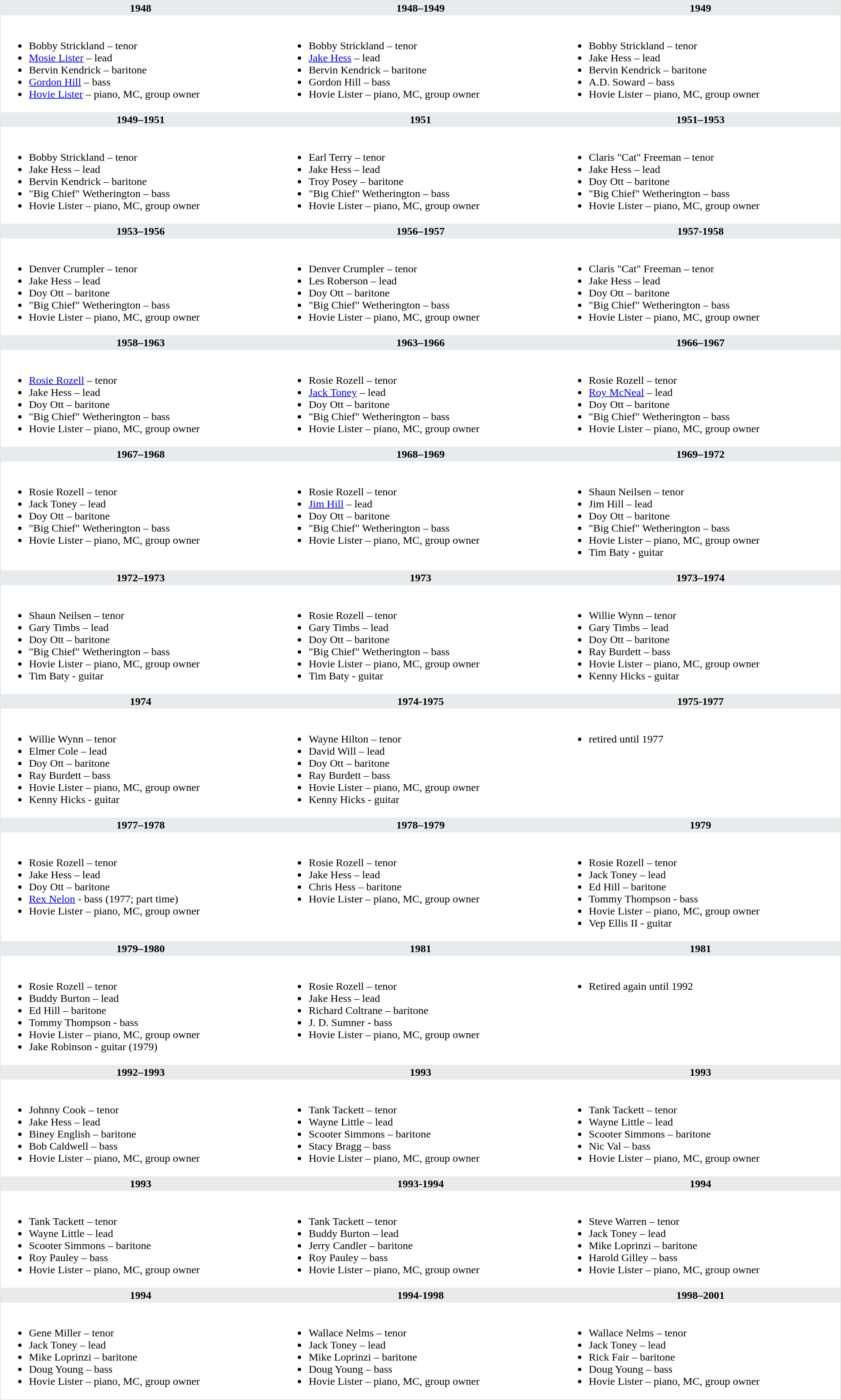<table class="toccolours" cellspacing="0" cellpadding="2" style="float: width; margin: 0 0 1em 1em; border-collapse: collapse; border: 1px solid #E2E2E2; border:1; width:99%">
<tr>
<th width="25%" valign="top" bgcolor="#E7EBEE">1948</th>
<th width="25%" valign="top" bgcolor="#E7EBEE">1948–1949</th>
<th width="25%" valign="top" bgcolor="#E7EBEE">1949</th>
</tr>
<tr>
<td valign="top"><br><ul><li>Bobby Strickland – tenor</li><li><a href='#'>Mosie Lister</a> – lead</li><li>Bervin Kendrick – baritone</li><li><a href='#'>Gordon Hill</a> – bass</li><li><a href='#'>Hovie Lister</a> – piano, MC, group owner</li></ul></td>
<td valign="top"><br><ul><li>Bobby Strickland – tenor</li><li><a href='#'>Jake Hess</a> – lead</li><li>Bervin Kendrick – baritone</li><li>Gordon Hill – bass</li><li>Hovie Lister – piano, MC, group owner</li></ul></td>
<td valign="top"><br><ul><li>Bobby Strickland – tenor</li><li>Jake Hess – lead</li><li>Bervin Kendrick – baritone</li><li>A.D. Soward – bass</li><li>Hovie Lister – piano, MC, group owner</li></ul></td>
</tr>
<tr>
<th bgcolor="#E7EBEE" width="25%" valign="top">1949–1951</th>
<th bgcolor="#E7EBEE" width="25%" valign="top">1951</th>
<th bgcolor="#E7EBEE" width="25%" valign="top">1951–1953</th>
</tr>
<tr>
<td valign="top"><br><ul><li>Bobby Strickland – tenor</li><li>Jake Hess – lead</li><li>Bervin Kendrick – baritone</li><li>"Big Chief" Wetherington – bass</li><li>Hovie Lister – piano, MC, group owner</li></ul></td>
<td valign="top"><br><ul><li>Earl Terry – tenor</li><li>Jake Hess – lead</li><li>Troy Posey – baritone</li><li>"Big Chief" Wetherington – bass</li><li>Hovie Lister – piano, MC, group owner</li></ul></td>
<td valign="top"><br><ul><li>Claris "Cat" Freeman – tenor</li><li>Jake Hess – lead</li><li>Doy Ott – baritone</li><li>"Big Chief" Wetherington – bass</li><li>Hovie Lister – piano, MC, group owner</li></ul></td>
</tr>
<tr>
<th bgcolor="#E7EBEE" width="25%" valign="top">1953–1956</th>
<th bgcolor="#E7EBEE" width="25%" valign="top">1956–1957</th>
<th bgcolor="#E7EBEE" width="25%" valign="top">1957-1958</th>
</tr>
<tr>
<td valign="top"><br><ul><li>Denver Crumpler – tenor</li><li>Jake Hess – lead</li><li>Doy Ott – baritone</li><li>"Big Chief" Wetherington – bass</li><li>Hovie Lister – piano, MC, group owner</li></ul></td>
<td valign="top"><br><ul><li>Denver Crumpler – tenor</li><li>Les Roberson – lead</li><li>Doy Ott – baritone</li><li>"Big Chief" Wetherington – bass</li><li>Hovie Lister – piano, MC, group owner</li></ul></td>
<td valign="top"><br><ul><li>Claris "Cat" Freeman – tenor</li><li>Jake Hess – lead</li><li>Doy Ott – baritone</li><li>"Big Chief" Wetherington – bass</li><li>Hovie Lister – piano, MC, group owner</li></ul></td>
</tr>
<tr>
<th bgcolor="#E7EBEE" width="25%" valign="top">1958–1963</th>
<th bgcolor="#E7EBEE" width="25%" valign="top">1963–1966</th>
<th bgcolor="#E7EBEE" width="25%" valign="top">1966–1967</th>
</tr>
<tr>
<td valign="top"><br><ul><li><a href='#'>Rosie Rozell</a> – tenor</li><li>Jake Hess – lead</li><li>Doy Ott – baritone</li><li>"Big Chief" Wetherington – bass</li><li>Hovie Lister – piano, MC, group owner</li></ul></td>
<td valign="top"><br><ul><li>Rosie Rozell – tenor</li><li><a href='#'>Jack Toney</a> – lead</li><li>Doy Ott – baritone</li><li>"Big Chief" Wetherington – bass</li><li>Hovie Lister – piano, MC, group owner</li></ul></td>
<td valign="top"><br><ul><li>Rosie Rozell – tenor</li><li><a href='#'>Roy McNeal</a> – lead</li><li>Doy Ott – baritone</li><li>"Big Chief" Wetherington – bass</li><li>Hovie Lister – piano, MC, group owner</li></ul></td>
</tr>
<tr>
<th bgcolor="#E7EBEE" width="25%" valign="top">1967–1968</th>
<th bgcolor="#E7EBEE" width="25%" valign="top">1968–1969</th>
<th bgcolor="#E7EBEE" width="25%" valign="top">1969–1972</th>
</tr>
<tr>
<td valign="top"><br><ul><li>Rosie Rozell – tenor</li><li>Jack Toney – lead</li><li>Doy Ott – baritone</li><li>"Big Chief" Wetherington – bass</li><li>Hovie Lister – piano, MC, group owner</li></ul></td>
<td valign="top"><br><ul><li>Rosie Rozell – tenor</li><li><a href='#'>Jim Hill</a> – lead</li><li>Doy Ott – baritone</li><li>"Big Chief" Wetherington – bass</li><li>Hovie Lister – piano, MC, group owner</li></ul></td>
<td valign="top"><br><ul><li>Shaun Neilsen – tenor</li><li>Jim Hill – lead</li><li>Doy Ott – baritone</li><li>"Big Chief" Wetherington – bass</li><li>Hovie Lister – piano, MC, group owner</li><li>Tim Baty - guitar</li></ul></td>
</tr>
<tr>
<th bgcolor="#E7EBEE" width="25%" valign="top">1972–1973</th>
<th bgcolor="#E7EBEE" width="25%" valign="top">1973</th>
<th bgcolor="#E7EBEE" width="25%" valign="top">1973–1974</th>
</tr>
<tr>
<td valign="top"><br><ul><li>Shaun Neilsen – tenor</li><li>Gary Timbs – lead</li><li>Doy Ott – baritone</li><li>"Big Chief" Wetherington – bass</li><li>Hovie Lister – piano, MC, group owner</li><li>Tim Baty - guitar</li></ul></td>
<td valign="top"><br><ul><li>Rosie Rozell – tenor</li><li>Gary Timbs – lead</li><li>Doy Ott – baritone</li><li>"Big Chief" Wetherington – bass</li><li>Hovie Lister – piano, MC, group owner</li><li>Tim Baty - guitar</li></ul></td>
<td valign="top"><br><ul><li>Willie Wynn – tenor</li><li>Gary Timbs – lead</li><li>Doy Ott – baritone</li><li>Ray Burdett – bass</li><li>Hovie Lister – piano, MC, group owner</li><li>Kenny Hicks - guitar</li></ul></td>
</tr>
<tr>
<th bgcolor="#E7EBEE" width="25%" valign="top">1974</th>
<th bgcolor="#E7EBEE" width="25%" valign="top">1974-1975</th>
<th bgcolor="#E7EBEE" width="25%" valign="top">1975-1977</th>
</tr>
<tr>
<td valign="top"><br><ul><li>Willie Wynn – tenor</li><li>Elmer Cole – lead</li><li>Doy Ott – baritone</li><li>Ray Burdett – bass</li><li>Hovie Lister – piano, MC, group owner</li><li>Kenny Hicks - guitar</li></ul></td>
<td valign="top"><br><ul><li>Wayne Hilton – tenor</li><li>David Will – lead</li><li>Doy Ott – baritone</li><li>Ray Burdett – bass</li><li>Hovie Lister – piano, MC, group owner</li><li>Kenny Hicks - guitar</li></ul></td>
<td valign="top"><br><ul><li>retired until 1977</li></ul></td>
</tr>
<tr>
<th bgcolor="#E7EBEE" width="25%" valign="top">1977–1978</th>
<th bgcolor="#E7EBEE" width="25%" valign="top">1978–1979</th>
<th bgcolor="#E7EBEE" width="25%" valign="top">1979</th>
</tr>
<tr>
<td valign="top"><br><ul><li>Rosie Rozell – tenor</li><li>Jake Hess – lead</li><li>Doy Ott – baritone</li><li><a href='#'>Rex Nelon</a> - bass (1977; part time)</li><li>Hovie Lister – piano, MC, group owner</li></ul></td>
<td valign="top"><br><ul><li>Rosie Rozell – tenor</li><li>Jake Hess – lead</li><li>Chris Hess – baritone</li><li>Hovie Lister – piano, MC, group owner</li></ul></td>
<td valign="top"><br><ul><li>Rosie Rozell – tenor</li><li>Jack Toney – lead</li><li>Ed Hill – baritone</li><li>Tommy Thompson - bass</li><li>Hovie Lister – piano, MC, group owner</li><li>Vep Ellis II - guitar</li></ul></td>
</tr>
<tr>
<th bgcolor="#E7EBEE" width="25%" valign="top">1979–1980</th>
<th bgcolor="#E7EBEE" width="25%" valign="top">1981</th>
<th bgcolor="#E7EBEE" width="25%" valign="top">1981</th>
</tr>
<tr>
<td valign="top"><br><ul><li>Rosie Rozell – tenor</li><li>Buddy Burton – lead</li><li>Ed Hill – baritone</li><li>Tommy Thompson - bass</li><li>Hovie Lister – piano, MC, group owner</li><li>Jake Robinson - guitar (1979)</li></ul></td>
<td valign="top"><br><ul><li>Rosie Rozell – tenor</li><li>Jake Hess – lead</li><li>Richard Coltrane – baritone</li><li>J. D. Sumner - bass</li><li>Hovie Lister – piano, MC, group owner</li></ul></td>
<td valign="top"><br><ul><li>Retired again until 1992</li></ul></td>
</tr>
<tr>
<th bgcolor="#E7EBEE" width="25%" valign="top">1992–1993</th>
<th bgcolor="#E7EBEE" width="25%" valign="top">1993</th>
<th bgcolor="#E7EBEE" width="25%" valign="top">1993</th>
</tr>
<tr>
<td valign="top"><br><ul><li>Johnny Cook – tenor</li><li>Jake Hess – lead</li><li>Biney English – baritone</li><li>Bob Caldwell – bass</li><li>Hovie Lister – piano, MC, group owner</li></ul></td>
<td valign="top"><br><ul><li>Tank Tackett – tenor</li><li>Wayne Little – lead</li><li>Scooter Simmons – baritone</li><li>Stacy Bragg – bass</li><li>Hovie Lister – piano, MC, group owner</li></ul></td>
<td valign="top"><br><ul><li>Tank Tackett – tenor</li><li>Wayne Little – lead</li><li>Scooter Simmons – baritone</li><li>Nic Val – bass</li><li>Hovie Lister – piano, MC, group owner</li></ul></td>
</tr>
<tr>
<th bgcolor="#E7EBEE" width="25%" valign="top">1993</th>
<th bgcolor="#E7EBEE" width="25%" valign="top">1993-1994</th>
<th bgcolor="#E7EBEE" width="25%" valign="top">1994</th>
</tr>
<tr>
<td valign="top"><br><ul><li>Tank Tackett – tenor</li><li>Wayne Little – lead</li><li>Scooter Simmons – baritone</li><li>Roy Pauley – bass</li><li>Hovie Lister – piano, MC, group owner</li></ul></td>
<td valign="top"><br><ul><li>Tank Tackett – tenor</li><li>Buddy Burton – lead</li><li>Jerry Candler – baritone</li><li>Roy Pauley – bass</li><li>Hovie Lister – piano, MC, group owner</li></ul></td>
<td valign="top"><br><ul><li>Steve Warren – tenor</li><li>Jack Toney – lead</li><li>Mike Loprinzi – baritone</li><li>Harold Gilley – bass</li><li>Hovie Lister – piano, MC, group owner</li></ul></td>
</tr>
<tr>
<th bgcolor="#E7EBEE" width="25%" valign="top">1994</th>
<th bgcolor="#E7EBEE" width="25%" valign="top">1994-1998</th>
<th bgcolor="#E7EBEE" width="25%" valign="top">1998–2001</th>
</tr>
<tr>
<td valign="top"><br><ul><li>Gene Miller – tenor</li><li>Jack Toney – lead</li><li>Mike Loprinzi – baritone</li><li>Doug Young – bass</li><li>Hovie Lister – piano, MC, group owner</li></ul></td>
<td valign="top"><br><ul><li>Wallace Nelms – tenor</li><li>Jack Toney – lead</li><li>Mike Loprinzi – baritone</li><li>Doug Young – bass</li><li>Hovie Lister – piano, MC, group owner</li></ul></td>
<td valign="top"><br><ul><li>Wallace Nelms – tenor</li><li>Jack Toney – lead</li><li>Rick Fair – baritone</li><li>Doug Young – bass</li><li>Hovie Lister – piano, MC, group owner</li></ul></td>
</tr>
</table>
